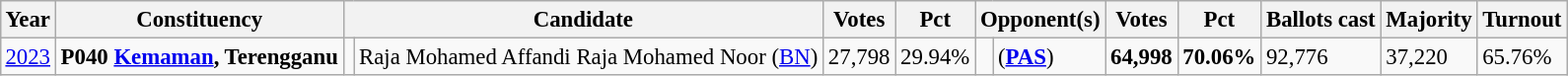<table class="wikitable" style="margin:0.5em ; font-size:95%">
<tr>
<th>Year</th>
<th>Constituency</th>
<th colspan=2>Candidate</th>
<th>Votes</th>
<th>Pct</th>
<th colspan=2>Opponent(s)</th>
<th>Votes</th>
<th>Pct</th>
<th>Ballots cast</th>
<th>Majority</th>
<th>Turnout</th>
</tr>
<tr>
<td><a href='#'>2023</a></td>
<td><strong>P040 <a href='#'>Kemaman</a>, Terengganu</strong></td>
<td></td>
<td>Raja Mohamed Affandi Raja Mohamed Noor (<a href='#'>BN</a>)</td>
<td align="right">27,798</td>
<td>29.94%</td>
<td></td>
<td rowspan=4> (<strong><a href='#'>PAS</a></strong>)</td>
<td rowspan=4 align="right"><strong>64,998</strong></td>
<td rowspan=4><strong>70.06%</strong></td>
<td rowspan=4>92,776</td>
<td rowspan=4>37,220</td>
<td rowspan=4>65.76%</td>
</tr>
</table>
